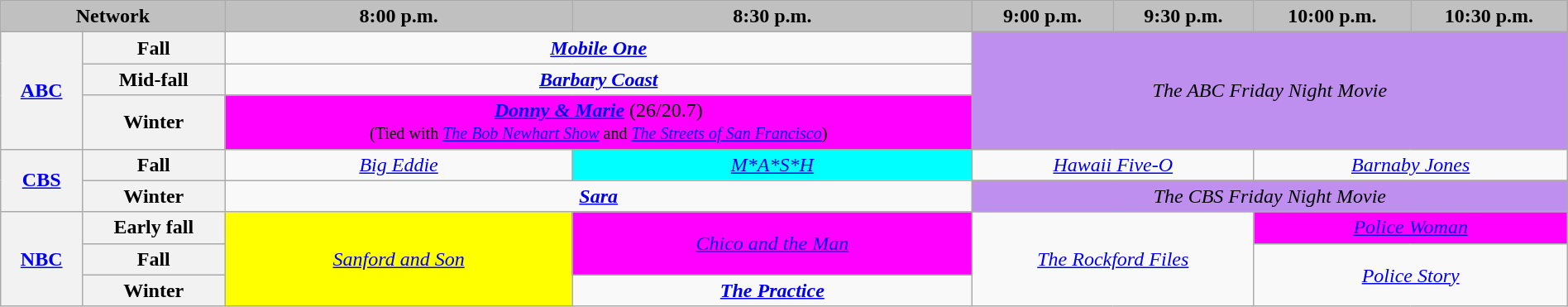<table class="wikitable" style="width:100%;margin-right:0;text-align:center">
<tr>
<th colspan="2" style="background-color:#C0C0C0;text-align:center">Network</th>
<th style="background-color:#C0C0C0;text-align:center">8:00 p.m.</th>
<th style="background-color:#C0C0C0;text-align:center">8:30 p.m.</th>
<th style="background-color:#C0C0C0;text-align:center">9:00 p.m.</th>
<th style="background-color:#C0C0C0;text-align:center">9:30 p.m.</th>
<th style="background-color:#C0C0C0;text-align:center">10:00 p.m.</th>
<th style="background-color:#C0C0C0;text-align:center">10:30 p.m.</th>
</tr>
<tr>
<th rowspan="3"><a href='#'>ABC</a></th>
<th>Fall</th>
<td colspan="2"><strong><em><a href='#'>Mobile One</a></em></strong></td>
<td colspan="4" rowspan="3" style="background:#bf8fef;"><em>The ABC Friday Night Movie</em></td>
</tr>
<tr>
<th>Mid-fall</th>
<td colspan="2"><strong><em><a href='#'>Barbary Coast</a></em></strong></td>
</tr>
<tr>
<th>Winter</th>
<td bgcolor="magenta" colspan="2"><strong><em><a href='#'>Donny & Marie</a></em></strong> (26/20.7)<br><small>(Tied with <em><a href='#'>The Bob Newhart Show</a></em> and <em><a href='#'>The Streets of San Francisco</a></em>)</small></td>
</tr>
<tr>
<th rowspan="2"><a href='#'>CBS</a></th>
<th>Fall</th>
<td><em><a href='#'>Big Eddie</a></em></td>
<td style="background:#00FFFF;"><em><a href='#'>M*A*S*H</a></em> </td>
<td colspan="2"><em><a href='#'>Hawaii Five-O</a></em></td>
<td colspan="2"><em><a href='#'>Barnaby Jones</a></em></td>
</tr>
<tr>
<th>Winter</th>
<td colspan="2"><strong><em><a href='#'>Sara</a></em></strong></td>
<td colspan="4" style="background:#bf8fef;"><em>The CBS Friday Night Movie</em></td>
</tr>
<tr>
<th rowspan="3"><a href='#'>NBC</a></th>
<th>Early fall</th>
<td rowspan="3" style="background:#FFFF00;"><em><a href='#'>Sanford and Son</a></em> </td>
<td bgcolor="magenta" rowspan="2"><em><a href='#'>Chico and the Man</a></em> </td>
<td colspan="2" rowspan="3"><em><a href='#'>The Rockford Files</a></em></td>
<td bgcolor="magenta" colspan="2"><em><a href='#'>Police Woman</a></em> </td>
</tr>
<tr>
<th>Fall</th>
<td colspan="2" rowspan="2"><em><a href='#'>Police Story</a></em></td>
</tr>
<tr>
<th>Winter</th>
<td><strong><em><a href='#'>The Practice</a></em></strong></td>
</tr>
</table>
